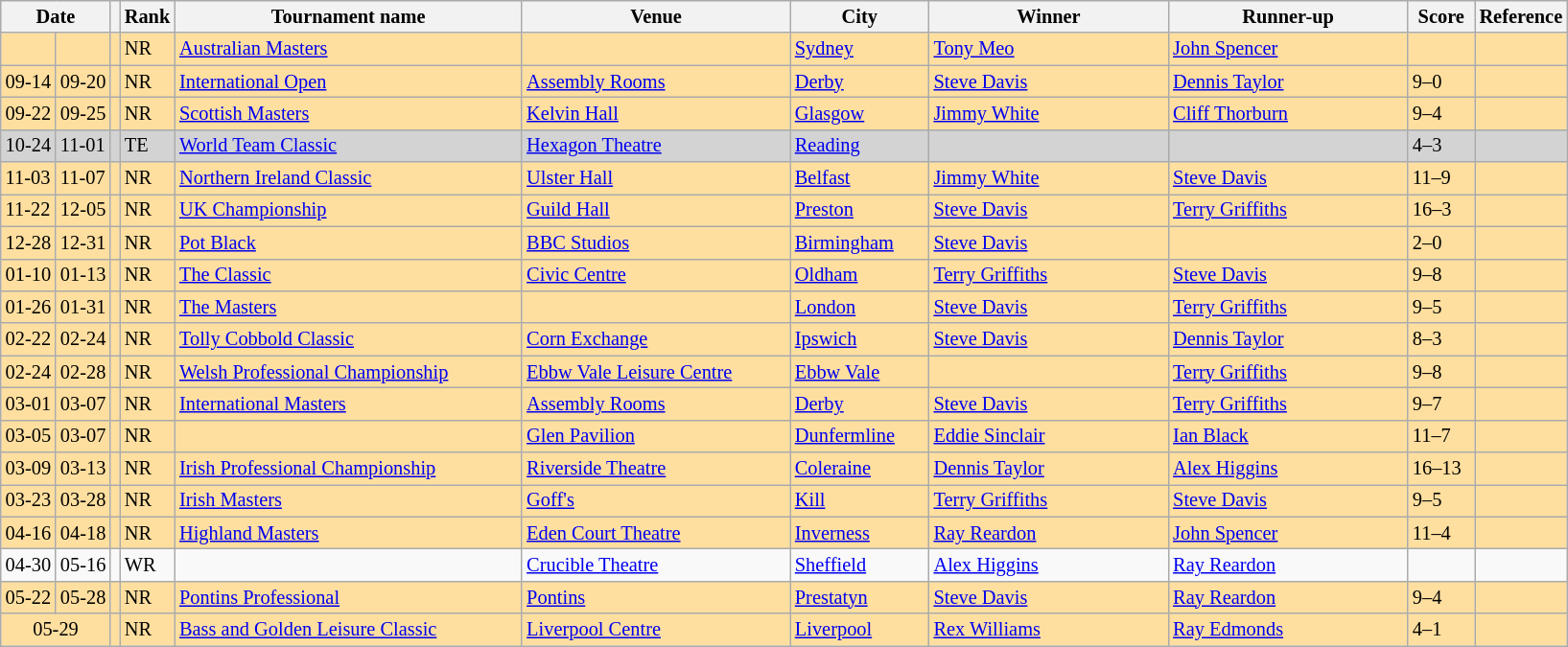<table class="wikitable" style="font-size: 85%">
<tr>
<th colspan="2" width=40 align="center">Date</th>
<th></th>
<th>Rank</th>
<th width=235>Tournament name</th>
<th width=180>Venue</th>
<th width=90>City</th>
<th width=160>Winner</th>
<th width=160>Runner-up</th>
<th width=40>Score</th>
<th width=20>Reference</th>
</tr>
<tr bgcolor="#ffdf9f">
<td></td>
<td></td>
<td></td>
<td>NR</td>
<td><a href='#'>Australian Masters</a></td>
<td></td>
<td><a href='#'>Sydney</a></td>
<td> <a href='#'>Tony Meo</a></td>
<td> <a href='#'>John Spencer</a></td>
<td></td>
<td></td>
</tr>
<tr bgcolor="#ffdf9f">
<td>09-14</td>
<td>09-20</td>
<td></td>
<td>NR</td>
<td><a href='#'>International Open</a></td>
<td><a href='#'>Assembly Rooms</a></td>
<td><a href='#'>Derby</a></td>
<td> <a href='#'>Steve Davis</a></td>
<td> <a href='#'>Dennis Taylor</a></td>
<td>9–0</td>
<td></td>
</tr>
<tr bgcolor="#ffdf9f">
<td>09-22</td>
<td>09-25</td>
<td></td>
<td>NR</td>
<td><a href='#'>Scottish Masters</a></td>
<td><a href='#'>Kelvin Hall</a></td>
<td><a href='#'>Glasgow</a></td>
<td> <a href='#'>Jimmy White</a></td>
<td> <a href='#'>Cliff Thorburn</a></td>
<td>9–4</td>
<td></td>
</tr>
<tr style="background:lightgray;">
<td>10-24</td>
<td>11-01</td>
<td></td>
<td>TE</td>
<td><a href='#'>World Team Classic</a></td>
<td><a href='#'>Hexagon Theatre</a></td>
<td><a href='#'>Reading</a></td>
<td></td>
<td></td>
<td>4–3</td>
<td></td>
</tr>
<tr bgcolor="#ffdf9f">
<td>11-03</td>
<td>11-07</td>
<td></td>
<td>NR</td>
<td><a href='#'>Northern Ireland Classic</a></td>
<td><a href='#'>Ulster Hall</a></td>
<td><a href='#'>Belfast</a></td>
<td> <a href='#'>Jimmy White</a></td>
<td> <a href='#'>Steve Davis</a></td>
<td>11–9</td>
<td></td>
</tr>
<tr bgcolor="#ffdf9f">
<td>11-22</td>
<td>12-05</td>
<td></td>
<td>NR</td>
<td><a href='#'>UK Championship</a></td>
<td><a href='#'>Guild Hall</a></td>
<td><a href='#'>Preston</a></td>
<td> <a href='#'>Steve Davis</a></td>
<td> <a href='#'>Terry Griffiths</a></td>
<td>16–3</td>
<td></td>
</tr>
<tr bgcolor="#ffdf9f">
<td>12-28</td>
<td>12-31</td>
<td></td>
<td>NR</td>
<td><a href='#'>Pot Black</a></td>
<td><a href='#'>BBC Studios</a></td>
<td><a href='#'>Birmingham</a></td>
<td> <a href='#'>Steve Davis</a></td>
<td></td>
<td>2–0</td>
<td></td>
</tr>
<tr bgcolor="#ffdf9f">
<td>01-10</td>
<td>01-13</td>
<td></td>
<td>NR</td>
<td><a href='#'>The Classic</a></td>
<td><a href='#'>Civic Centre</a></td>
<td><a href='#'>Oldham</a></td>
<td> <a href='#'>Terry Griffiths</a></td>
<td> <a href='#'>Steve Davis</a></td>
<td>9–8</td>
<td></td>
</tr>
<tr bgcolor="#ffdf9f">
<td>01-26</td>
<td>01-31</td>
<td></td>
<td>NR</td>
<td><a href='#'>The Masters</a></td>
<td></td>
<td><a href='#'>London</a></td>
<td> <a href='#'>Steve Davis</a></td>
<td> <a href='#'>Terry Griffiths</a></td>
<td>9–5</td>
<td></td>
</tr>
<tr bgcolor="#ffdf9f">
<td>02-22</td>
<td>02-24</td>
<td></td>
<td>NR</td>
<td><a href='#'>Tolly Cobbold Classic</a></td>
<td><a href='#'>Corn Exchange</a></td>
<td><a href='#'>Ipswich</a></td>
<td> <a href='#'>Steve Davis</a></td>
<td> <a href='#'>Dennis Taylor</a></td>
<td>8–3</td>
<td></td>
</tr>
<tr bgcolor="#ffdf9f">
<td>02-24</td>
<td>02-28</td>
<td></td>
<td>NR</td>
<td><a href='#'>Welsh Professional Championship</a></td>
<td><a href='#'>Ebbw Vale Leisure Centre</a></td>
<td><a href='#'>Ebbw Vale</a></td>
<td></td>
<td> <a href='#'>Terry Griffiths</a></td>
<td>9–8</td>
<td></td>
</tr>
<tr bgcolor="#ffdf9f">
<td>03-01</td>
<td>03-07</td>
<td></td>
<td>NR</td>
<td><a href='#'>International Masters</a></td>
<td><a href='#'>Assembly Rooms</a></td>
<td><a href='#'>Derby</a></td>
<td> <a href='#'>Steve Davis</a></td>
<td> <a href='#'>Terry Griffiths</a></td>
<td>9–7</td>
<td></td>
</tr>
<tr bgcolor="#ffdf9f">
<td>03-05</td>
<td>03-07</td>
<td></td>
<td>NR</td>
<td></td>
<td><a href='#'>Glen Pavilion</a></td>
<td><a href='#'>Dunfermline</a></td>
<td> <a href='#'>Eddie Sinclair</a></td>
<td> <a href='#'>Ian Black</a></td>
<td>11–7</td>
<td></td>
</tr>
<tr bgcolor="#ffdf9f">
<td>03-09</td>
<td>03-13</td>
<td></td>
<td>NR</td>
<td><a href='#'>Irish Professional Championship</a></td>
<td><a href='#'>Riverside Theatre</a></td>
<td><a href='#'>Coleraine</a></td>
<td> <a href='#'>Dennis Taylor</a></td>
<td> <a href='#'>Alex Higgins</a></td>
<td>16–13</td>
<td></td>
</tr>
<tr bgcolor="#ffdf9f">
<td>03-23</td>
<td>03-28</td>
<td></td>
<td>NR</td>
<td><a href='#'>Irish Masters</a></td>
<td><a href='#'>Goff's</a></td>
<td><a href='#'>Kill</a></td>
<td> <a href='#'>Terry Griffiths</a></td>
<td> <a href='#'>Steve Davis</a></td>
<td>9–5</td>
<td></td>
</tr>
<tr bgcolor="#ffdf9f">
<td>04-16</td>
<td>04-18</td>
<td></td>
<td>NR</td>
<td><a href='#'>Highland Masters</a></td>
<td><a href='#'>Eden Court Theatre</a></td>
<td><a href='#'>Inverness</a></td>
<td> <a href='#'>Ray Reardon</a></td>
<td> <a href='#'>John Spencer</a></td>
<td>11–4</td>
<td></td>
</tr>
<tr>
<td>04-30</td>
<td>05-16</td>
<td></td>
<td>WR</td>
<td></td>
<td><a href='#'>Crucible Theatre</a></td>
<td><a href='#'>Sheffield</a></td>
<td> <a href='#'>Alex Higgins</a></td>
<td> <a href='#'>Ray Reardon</a></td>
<td></td>
<td></td>
</tr>
<tr bgcolor="#ffdf9f">
<td>05-22</td>
<td>05-28</td>
<td></td>
<td>NR</td>
<td><a href='#'>Pontins Professional</a></td>
<td><a href='#'>Pontins</a></td>
<td><a href='#'>Prestatyn</a></td>
<td> <a href='#'>Steve Davis</a></td>
<td> <a href='#'>Ray Reardon</a></td>
<td>9–4</td>
<td></td>
</tr>
<tr bgcolor="#ffdf9f">
<td colspan="2" align="center">05-29</td>
<td></td>
<td>NR</td>
<td><a href='#'>Bass and Golden Leisure Classic</a></td>
<td><a href='#'>Liverpool Centre</a></td>
<td><a href='#'>Liverpool</a></td>
<td> <a href='#'>Rex Williams</a></td>
<td> <a href='#'>Ray Edmonds</a></td>
<td>4–1</td>
<td></td>
</tr>
</table>
